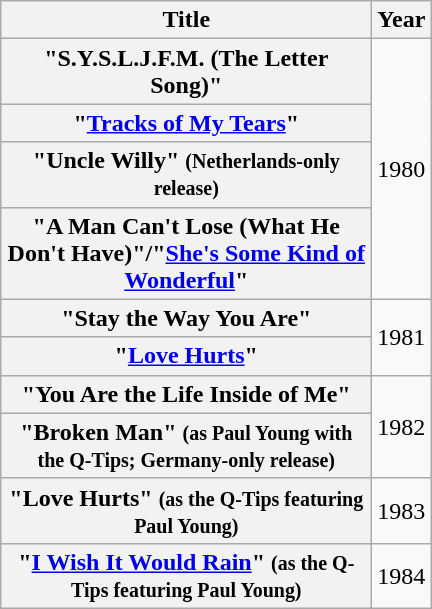<table class="wikitable plainrowheaders" style="text-align:center;">
<tr>
<th scope="col" style="width:15em;">Title</th>
<th scope="col" style="width:2em;">Year</th>
</tr>
<tr>
<th scope="row">"S.Y.S.L.J.F.M. (The Letter Song)"</th>
<td rowspan="4">1980</td>
</tr>
<tr>
<th scope="row">"<a href='#'>Tracks of My Tears</a>"</th>
</tr>
<tr>
<th scope="row">"Uncle Willy" <small>(Netherlands-only release)</small></th>
</tr>
<tr>
<th scope="row">"A Man Can't Lose (What He Don't Have)"/"<a href='#'>She's Some Kind of Wonderful</a>"</th>
</tr>
<tr>
<th scope="row">"Stay the Way You Are"</th>
<td rowspan="2">1981</td>
</tr>
<tr>
<th scope="row">"<a href='#'>Love Hurts</a>"</th>
</tr>
<tr>
<th scope="row">"You Are the Life Inside of Me"</th>
<td rowspan="2">1982</td>
</tr>
<tr>
<th scope="row">"Broken Man" <small>(as Paul Young with the Q-Tips; Germany-only release)</small></th>
</tr>
<tr>
<th scope="row">"Love Hurts" <small>(as the Q-Tips featuring Paul Young)</small></th>
<td>1983</td>
</tr>
<tr>
<th scope="row">"<a href='#'>I Wish It Would Rain</a>" <small>(as the Q-Tips featuring Paul Young)</small></th>
<td>1984</td>
</tr>
</table>
